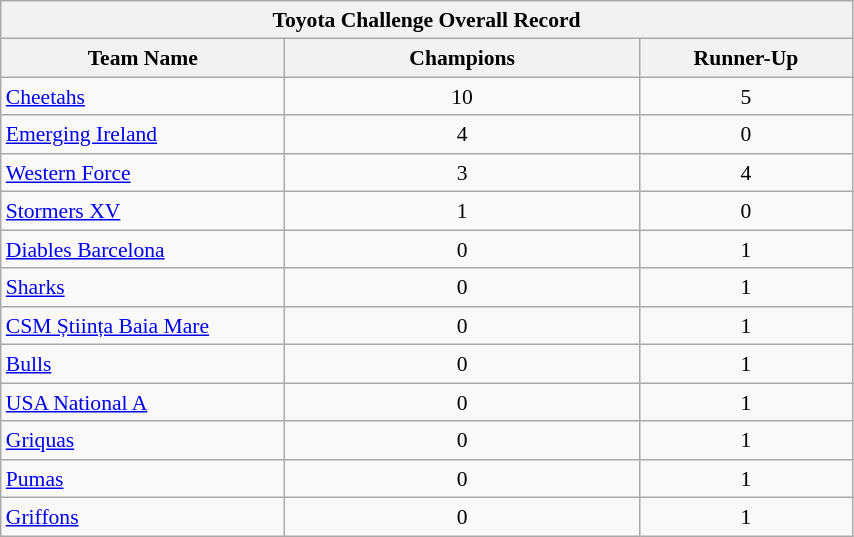<table class="wikitable collapsible sortable" style="text-align:center; line-height:130%; font-size:90%; width:45%;">
<tr>
<th colspan=6>Toyota Challenge Overall Record</th>
</tr>
<tr>
<th style="width:20%;">Team Name</th>
<th style="width:25%;">Champions</th>
<th style="width:15%;">Runner-Up</th>
</tr>
<tr>
<td align=left><a href='#'>Cheetahs</a></td>
<td>10</td>
<td>5</td>
</tr>
<tr>
<td align=left><a href='#'>Emerging Ireland</a></td>
<td>4</td>
<td>0</td>
</tr>
<tr>
<td align=left><a href='#'>Western Force</a></td>
<td>3</td>
<td>4</td>
</tr>
<tr>
<td align=left><a href='#'>Stormers XV</a></td>
<td>1</td>
<td>0</td>
</tr>
<tr>
<td align=left><a href='#'>Diables Barcelona</a></td>
<td>0</td>
<td>1</td>
</tr>
<tr>
<td align=left><a href='#'>Sharks</a></td>
<td>0</td>
<td>1</td>
</tr>
<tr>
<td align=left><a href='#'>CSM Știința Baia Mare</a></td>
<td>0</td>
<td>1</td>
</tr>
<tr>
<td align=left><a href='#'>Bulls</a></td>
<td>0</td>
<td>1</td>
</tr>
<tr>
<td align=left><a href='#'>USA National A</a></td>
<td>0</td>
<td>1</td>
</tr>
<tr>
<td align=left><a href='#'>Griquas</a></td>
<td>0</td>
<td>1</td>
</tr>
<tr>
<td align=left><a href='#'>Pumas</a></td>
<td>0</td>
<td>1</td>
</tr>
<tr>
<td align=left><a href='#'>Griffons</a></td>
<td>0</td>
<td>1</td>
</tr>
</table>
